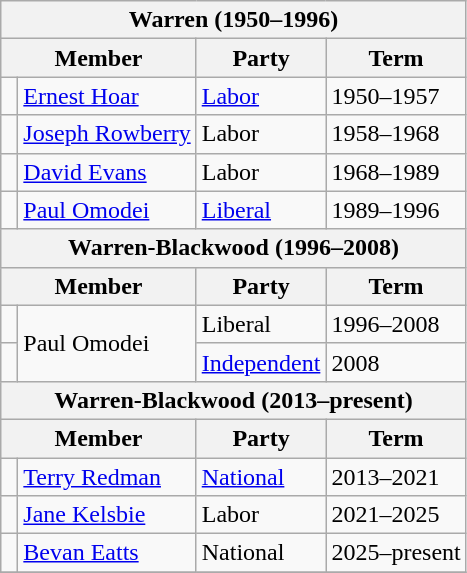<table class="wikitable">
<tr>
<th colspan="4">Warren (1950–1996)</th>
</tr>
<tr>
<th colspan="2">Member</th>
<th>Party</th>
<th>Term</th>
</tr>
<tr>
<td> </td>
<td><a href='#'>Ernest Hoar</a></td>
<td><a href='#'>Labor</a></td>
<td>1950–1957</td>
</tr>
<tr>
<td> </td>
<td><a href='#'>Joseph Rowberry</a></td>
<td>Labor</td>
<td>1958–1968</td>
</tr>
<tr>
<td> </td>
<td><a href='#'>David Evans</a></td>
<td>Labor</td>
<td>1968–1989</td>
</tr>
<tr>
<td> </td>
<td><a href='#'>Paul Omodei</a></td>
<td><a href='#'>Liberal</a></td>
<td>1989–1996</td>
</tr>
<tr>
<th colspan="4">Warren-Blackwood (1996–2008)</th>
</tr>
<tr>
<th colspan="2">Member</th>
<th>Party</th>
<th>Term</th>
</tr>
<tr>
<td> </td>
<td rowspan="2">Paul Omodei</td>
<td>Liberal</td>
<td>1996–2008</td>
</tr>
<tr>
<td> </td>
<td><a href='#'>Independent</a></td>
<td>2008</td>
</tr>
<tr>
<th colspan="4">Warren-Blackwood (2013–present)</th>
</tr>
<tr>
<th colspan="2">Member</th>
<th>Party</th>
<th>Term</th>
</tr>
<tr>
<td> </td>
<td><a href='#'>Terry Redman</a></td>
<td><a href='#'>National</a></td>
<td>2013–2021</td>
</tr>
<tr>
<td> </td>
<td><a href='#'>Jane Kelsbie</a></td>
<td>Labor</td>
<td>2021–2025</td>
</tr>
<tr>
<td> </td>
<td><a href='#'>Bevan Eatts</a></td>
<td>National</td>
<td>2025–present</td>
</tr>
<tr>
</tr>
</table>
